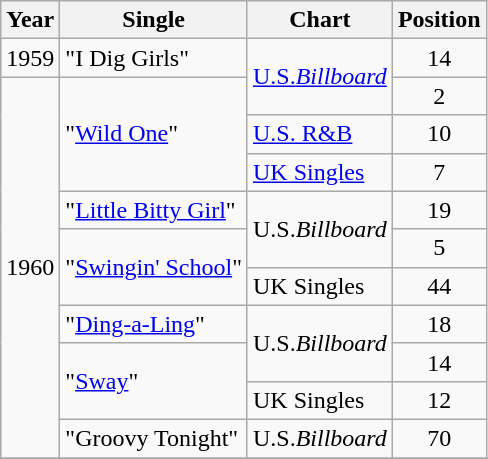<table class="wikitable">
<tr>
<th>Year</th>
<th>Single</th>
<th>Chart</th>
<th>Position</th>
</tr>
<tr>
<td rowspan="1">1959</td>
<td rowspan="1">"I Dig Girls"</td>
<td rowspan="2"><a href='#'>U.S.<em>Billboard</em></a></td>
<td align="center">14</td>
</tr>
<tr>
<td rowspan="10">1960</td>
<td rowspan="3">"<a href='#'>Wild One</a>"</td>
<td align="center">2</td>
</tr>
<tr>
<td rowspan="1"><a href='#'>U.S. R&B</a></td>
<td align="center">10</td>
</tr>
<tr>
<td rowspan="1"><a href='#'>UK Singles</a></td>
<td align="center">7</td>
</tr>
<tr>
<td rowspan="1">"<a href='#'>Little Bitty Girl</a>"</td>
<td rowspan="2">U.S.<em>Billboard</em></td>
<td align="center">19</td>
</tr>
<tr>
<td rowspan="2">"<a href='#'>Swingin' School</a>"</td>
<td align="center">5</td>
</tr>
<tr>
<td rowspan="1">UK Singles</td>
<td align="center">44</td>
</tr>
<tr>
<td rowspan="1">"<a href='#'>Ding-a-Ling</a>"</td>
<td rowspan="2">U.S.<em>Billboard</em></td>
<td align="center">18</td>
</tr>
<tr>
<td rowspan="2">"<a href='#'>Sway</a>"</td>
<td align="center">14</td>
</tr>
<tr>
<td rowspan="1">UK Singles</td>
<td align="center">12</td>
</tr>
<tr>
<td rowspan="1">"Groovy Tonight"</td>
<td rowspan="1">U.S.<em>Billboard</em></td>
<td align="center">70</td>
</tr>
<tr>
</tr>
</table>
